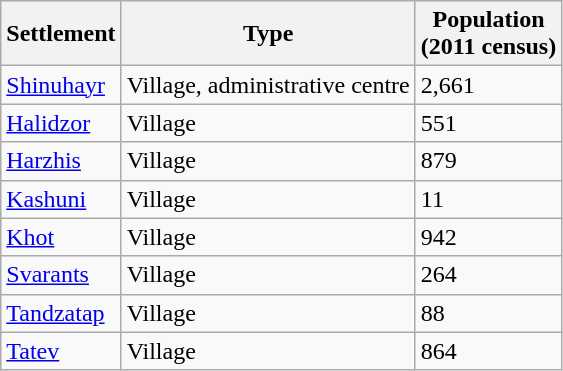<table class="wikitable sortable">
<tr>
<th>Settlement</th>
<th>Type</th>
<th>Population<br>(2011 census)</th>
</tr>
<tr>
<td><a href='#'>Shinuhayr</a></td>
<td>Village, administrative centre</td>
<td>2,661</td>
</tr>
<tr>
<td><a href='#'>Halidzor</a></td>
<td>Village</td>
<td>551</td>
</tr>
<tr>
<td><a href='#'>Harzhis</a></td>
<td>Village</td>
<td>879</td>
</tr>
<tr>
<td><a href='#'>Kashuni</a></td>
<td>Village</td>
<td>11</td>
</tr>
<tr>
<td><a href='#'>Khot</a></td>
<td>Village</td>
<td>942</td>
</tr>
<tr>
<td><a href='#'>Svarants</a></td>
<td>Village</td>
<td>264</td>
</tr>
<tr>
<td><a href='#'>Tandzatap</a></td>
<td>Village</td>
<td>88</td>
</tr>
<tr>
<td><a href='#'>Tatev</a></td>
<td>Village</td>
<td>864</td>
</tr>
</table>
